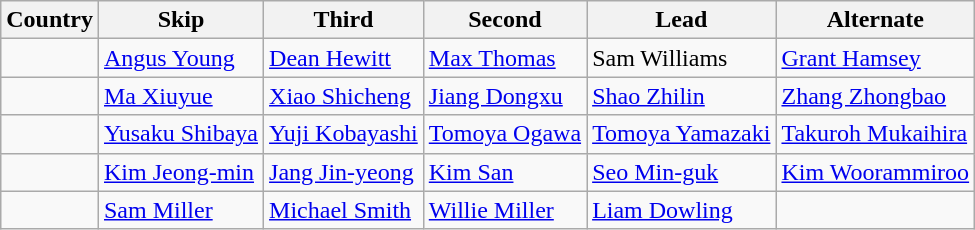<table class="wikitable">
<tr>
<th>Country</th>
<th>Skip</th>
<th>Third</th>
<th>Second</th>
<th>Lead</th>
<th>Alternate</th>
</tr>
<tr>
<td></td>
<td><a href='#'>Angus Young</a></td>
<td><a href='#'>Dean Hewitt</a></td>
<td><a href='#'>Max Thomas</a></td>
<td>Sam Williams</td>
<td><a href='#'>Grant Hamsey</a></td>
</tr>
<tr>
<td></td>
<td><a href='#'>Ma Xiuyue</a></td>
<td><a href='#'>Xiao Shicheng</a></td>
<td><a href='#'>Jiang Dongxu</a></td>
<td><a href='#'>Shao Zhilin</a></td>
<td><a href='#'>Zhang Zhongbao</a></td>
</tr>
<tr>
<td></td>
<td><a href='#'>Yusaku Shibaya</a></td>
<td><a href='#'>Yuji Kobayashi</a></td>
<td><a href='#'>Tomoya Ogawa</a></td>
<td><a href='#'>Tomoya Yamazaki</a></td>
<td><a href='#'>Takuroh Mukaihira</a></td>
</tr>
<tr>
<td></td>
<td><a href='#'>Kim Jeong-min</a></td>
<td><a href='#'>Jang Jin-yeong</a></td>
<td><a href='#'>Kim San</a></td>
<td><a href='#'>Seo Min-guk</a></td>
<td><a href='#'>Kim Woorammiroo</a></td>
</tr>
<tr>
<td></td>
<td><a href='#'>Sam Miller</a></td>
<td><a href='#'>Michael Smith</a></td>
<td><a href='#'>Willie Miller</a></td>
<td><a href='#'>Liam Dowling</a></td>
<td></td>
</tr>
</table>
